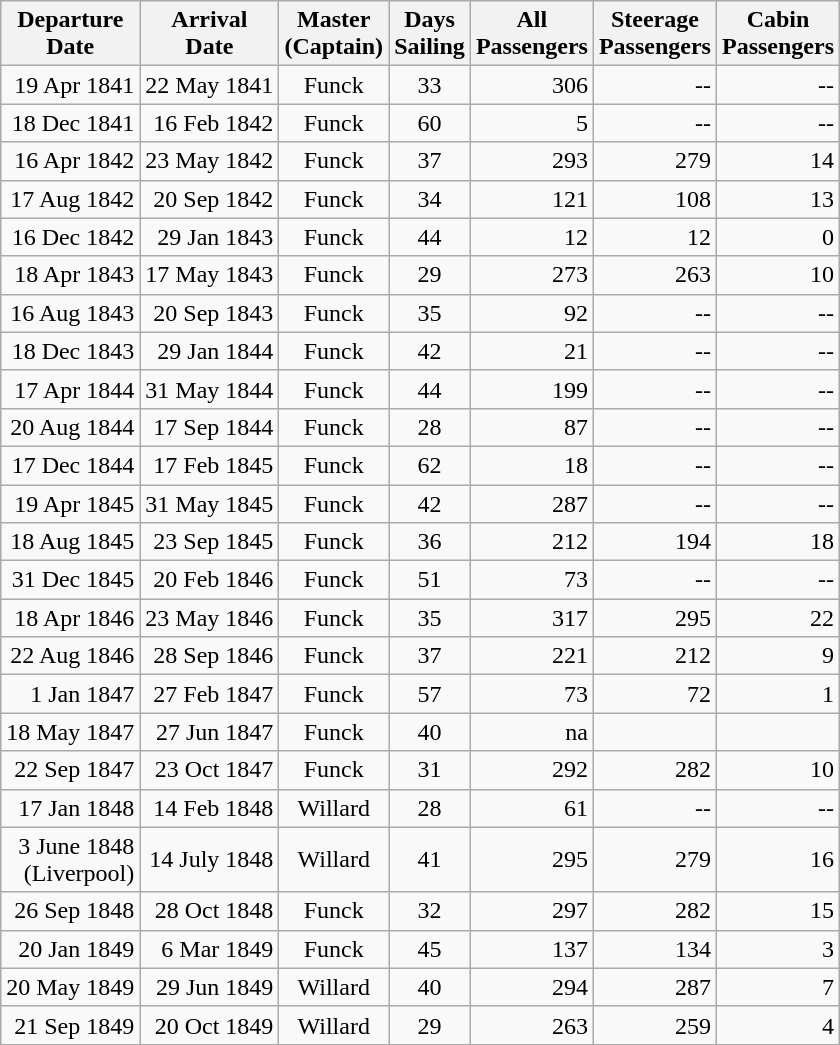<table Class="wikitable">
<tr>
<th>Departure<br>Date</th>
<th>Arrival<br>Date</th>
<th>Master<br>(Captain)</th>
<th>Days<br>Sailing</th>
<th>All<br>Passengers</th>
<th>Steerage<br>Passengers</th>
<th>Cabin<br>Passengers</th>
</tr>
<tr>
<td style="text-align:right;">19 Apr 1841</td>
<td style="text-align:right;">22 May 1841</td>
<td style="text-align:center;">Funck</td>
<td style="text-align:center;">33</td>
<td style="text-align:right;">306</td>
<td style="text-align:right;">--</td>
<td style="text-align:right;">--</td>
</tr>
<tr>
<td style="text-align:right;">18 Dec 1841</td>
<td style="text-align:right;">16 Feb 1842</td>
<td style="text-align:center;">Funck</td>
<td style="text-align:center;">60</td>
<td style="text-align:right;">5</td>
<td style="text-align:right;">--</td>
<td style="text-align:right;">--</td>
</tr>
<tr>
<td style="text-align:right;">16 Apr 1842</td>
<td style="text-align:right;">23 May 1842</td>
<td style="text-align:center;">Funck</td>
<td style="text-align:center;">37</td>
<td style="text-align:right;">293</td>
<td style="text-align:right;">279</td>
<td style="text-align:right;">14</td>
</tr>
<tr>
<td style="text-align:right;">17 Aug 1842</td>
<td style="text-align:right;">20 Sep 1842</td>
<td style="text-align:center;">Funck</td>
<td style="text-align:center;">34</td>
<td style="text-align:right;">121</td>
<td style="text-align:right;">108</td>
<td style="text-align:right;">13</td>
</tr>
<tr>
<td style="text-align:right;">16 Dec 1842</td>
<td style="text-align:right;">29 Jan 1843</td>
<td style="text-align:center;">Funck</td>
<td style="text-align:center;">44</td>
<td style="text-align:right;">12</td>
<td style="text-align:right;">12</td>
<td style="text-align:right;">0</td>
</tr>
<tr>
<td style="text-align:right;">18 Apr 1843</td>
<td style="text-align:right;">17 May 1843</td>
<td style="text-align:center;">Funck</td>
<td style="text-align:center;">29</td>
<td style="text-align:right;">273</td>
<td style="text-align:right;">263</td>
<td style="text-align:right;">10</td>
</tr>
<tr>
<td style="text-align:right;">16 Aug 1843</td>
<td style="text-align:right;">20 Sep 1843</td>
<td style="text-align:center;">Funck</td>
<td style="text-align:center;">35</td>
<td style="text-align:right;">92</td>
<td style="text-align:right;">--</td>
<td style="text-align:right;">--</td>
</tr>
<tr>
<td style="text-align:right;">18 Dec 1843</td>
<td style="text-align:right;">29 Jan 1844</td>
<td style="text-align:center;">Funck</td>
<td style="text-align:center;">42</td>
<td style="text-align:right;">21</td>
<td style="text-align:right;">--</td>
<td style="text-align:right;">--</td>
</tr>
<tr>
<td style="text-align:right;">17 Apr 1844</td>
<td style="text-align:right;">31 May 1844</td>
<td style="text-align:center;">Funck</td>
<td style="text-align:center;">44</td>
<td style="text-align:right;">199</td>
<td style="text-align:right;">--</td>
<td style="text-align:right;">--</td>
</tr>
<tr>
<td style="text-align:right;">20 Aug 1844</td>
<td style="text-align:right;">17 Sep 1844</td>
<td style="text-align:center;">Funck</td>
<td style="text-align:center;">28</td>
<td style="text-align:right;">87</td>
<td style="text-align:right;">--</td>
<td style="text-align:right;">--</td>
</tr>
<tr>
<td style="text-align:right;">17 Dec 1844</td>
<td style="text-align:right;">17 Feb 1845</td>
<td style="text-align:center;">Funck</td>
<td style="text-align:center;">62</td>
<td style="text-align:right;">18</td>
<td style="text-align:right;">--</td>
<td style="text-align:right;">--</td>
</tr>
<tr>
<td style="text-align:right;">19 Apr 1845</td>
<td style="text-align:right;">31 May 1845</td>
<td style="text-align:center;">Funck</td>
<td style="text-align:center;">42</td>
<td style="text-align:right;">287</td>
<td style="text-align:right;">--</td>
<td style="text-align:right;">--</td>
</tr>
<tr>
<td style="text-align:right;">18 Aug 1845</td>
<td style="text-align:right;">23 Sep 1845</td>
<td style="text-align:center;">Funck</td>
<td style="text-align:center;">36</td>
<td style="text-align:right;">212</td>
<td style="text-align:right;">194</td>
<td style="text-align:right;">18</td>
</tr>
<tr>
<td style="text-align:right;">31 Dec 1845</td>
<td style="text-align:right;">20 Feb 1846</td>
<td style="text-align:center;">Funck</td>
<td style="text-align:center;">51</td>
<td style="text-align:right;">73</td>
<td style="text-align:right;">--</td>
<td style="text-align:right;">--</td>
</tr>
<tr>
<td style="text-align:right;">18 Apr 1846</td>
<td style="text-align:right;">23 May 1846</td>
<td style="text-align:center;">Funck</td>
<td style="text-align:center;">35</td>
<td style="text-align:right;">317</td>
<td style="text-align:right;">295</td>
<td style="text-align:right;">22</td>
</tr>
<tr>
<td style="text-align:right;">22 Aug 1846</td>
<td style="text-align:right;">28 Sep 1846</td>
<td style="text-align:center;">Funck</td>
<td style="text-align:center;">37</td>
<td style="text-align:right;">221</td>
<td style="text-align:right;">212</td>
<td style="text-align:right;">9</td>
</tr>
<tr>
<td style="text-align:right;">1 Jan 1847</td>
<td style="text-align:right;">27 Feb 1847</td>
<td style="text-align:center;">Funck</td>
<td style="text-align:center;">57</td>
<td style="text-align:right;">73</td>
<td style="text-align:right;">72</td>
<td style="text-align:right;">1</td>
</tr>
<tr>
<td style="text-align:right;">18 May 1847</td>
<td style="text-align:right;">27 Jun 1847</td>
<td style="text-align:center;">Funck</td>
<td style="text-align:center;">40</td>
<td style="text-align:right;">na</td>
<td></td>
<td></td>
</tr>
<tr>
<td style="text-align:right;">22 Sep 1847</td>
<td style="text-align:right;">23 Oct 1847</td>
<td style="text-align:center;">Funck</td>
<td style="text-align:center;">31</td>
<td style="text-align:right;">292</td>
<td style="text-align:right;">282</td>
<td style="text-align:right;">10</td>
</tr>
<tr>
<td style="text-align:right;">17 Jan 1848</td>
<td style="text-align:right;">14 Feb 1848</td>
<td style="text-align:center;">Willard</td>
<td style="text-align:center;">28</td>
<td style="text-align:right;">61</td>
<td style="text-align:right;">--</td>
<td style="text-align:right;">--</td>
</tr>
<tr>
<td style="text-align:right;">3 June 1848 <br>(Liverpool)</td>
<td style="text-align:right;">14 July 1848</td>
<td style="text-align:center;">Willard</td>
<td style="text-align:center;">41</td>
<td style="text-align:right;">295</td>
<td style="text-align:right;">279</td>
<td style="text-align:right;">16</td>
</tr>
<tr>
<td style="text-align:right;">26 Sep 1848</td>
<td style="text-align:right;">28 Oct 1848</td>
<td style="text-align:center;">Funck</td>
<td style="text-align:center;">32</td>
<td style="text-align:right;">297</td>
<td style="text-align:right;">282</td>
<td style="text-align:right;">15</td>
</tr>
<tr>
<td style="text-align:right;">20 Jan 1849</td>
<td style="text-align:right;">6 Mar 1849</td>
<td style="text-align:center;">Funck</td>
<td style="text-align:center;">45</td>
<td style="text-align:right;">137</td>
<td style="text-align:right;">134</td>
<td style="text-align:right;">3</td>
</tr>
<tr>
<td style="text-align:right;">20 May 1849</td>
<td style="text-align:right;">29 Jun 1849</td>
<td style="text-align:center;">Willard</td>
<td style="text-align:center;">40</td>
<td style="text-align:right;">294</td>
<td style="text-align:right;">287</td>
<td style="text-align:right;">7</td>
</tr>
<tr>
<td style="text-align:right;">21 Sep 1849</td>
<td style="text-align:right;">20 Oct 1849</td>
<td style="text-align:center;">Willard</td>
<td style="text-align:center;">29</td>
<td style="text-align:right;">263</td>
<td style="text-align:right;">259</td>
<td style="text-align:right;">4</td>
</tr>
</table>
